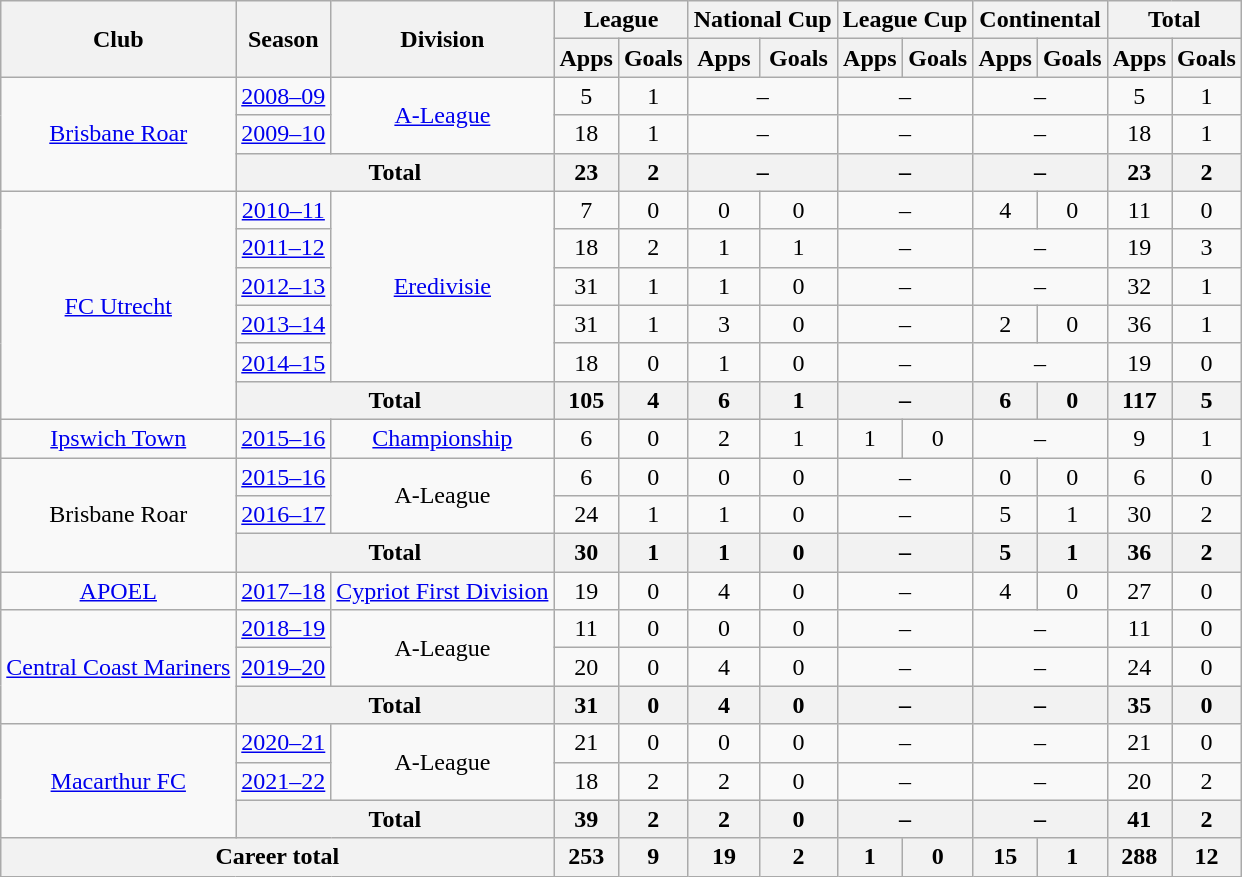<table class="wikitable" style="font-size:100%; text-align:center;">
<tr>
<th rowspan="2">Club</th>
<th rowspan="2">Season</th>
<th rowspan="2">Division</th>
<th colspan="2">League</th>
<th colspan="2">National Cup</th>
<th colspan="2">League Cup</th>
<th colspan="2">Continental</th>
<th colspan="2">Total</th>
</tr>
<tr>
<th>Apps</th>
<th>Goals</th>
<th>Apps</th>
<th>Goals</th>
<th>Apps</th>
<th>Goals</th>
<th>Apps</th>
<th>Goals</th>
<th>Apps</th>
<th>Goals</th>
</tr>
<tr>
<td rowspan="3"><a href='#'>Brisbane Roar</a></td>
<td><a href='#'>2008–09</a></td>
<td rowspan="2"><a href='#'>A-League</a></td>
<td>5</td>
<td>1</td>
<td colspan="2">–</td>
<td colspan="2">–</td>
<td colspan="2">–</td>
<td>5</td>
<td>1</td>
</tr>
<tr>
<td><a href='#'>2009–10</a></td>
<td>18</td>
<td>1</td>
<td colspan="2">–</td>
<td colspan="2">–</td>
<td colspan="2">–</td>
<td>18</td>
<td>1</td>
</tr>
<tr>
<th colspan="2">Total</th>
<th>23</th>
<th>2</th>
<th colspan="2">–</th>
<th colspan="2">–</th>
<th colspan="2">–</th>
<th>23</th>
<th>2</th>
</tr>
<tr>
<td rowspan="6"><a href='#'>FC Utrecht</a></td>
<td><a href='#'>2010–11</a></td>
<td rowspan="5"><a href='#'>Eredivisie</a></td>
<td>7</td>
<td>0</td>
<td>0</td>
<td>0</td>
<td colspan="2">–</td>
<td>4</td>
<td>0</td>
<td>11</td>
<td>0</td>
</tr>
<tr>
<td><a href='#'>2011–12</a></td>
<td>18</td>
<td>2</td>
<td>1</td>
<td>1</td>
<td colspan="2">–</td>
<td colspan="2">–</td>
<td>19</td>
<td>3</td>
</tr>
<tr>
<td><a href='#'>2012–13</a></td>
<td>31</td>
<td>1</td>
<td>1</td>
<td>0</td>
<td colspan="2">–</td>
<td colspan="2">–</td>
<td>32</td>
<td>1</td>
</tr>
<tr>
<td><a href='#'>2013–14</a></td>
<td>31</td>
<td>1</td>
<td>3</td>
<td>0</td>
<td colspan="2">–</td>
<td>2</td>
<td>0</td>
<td>36</td>
<td>1</td>
</tr>
<tr>
<td><a href='#'>2014–15</a></td>
<td>18</td>
<td>0</td>
<td>1</td>
<td>0</td>
<td colspan="2">–</td>
<td colspan="2">–</td>
<td>19</td>
<td>0</td>
</tr>
<tr>
<th colspan="2">Total</th>
<th>105</th>
<th>4</th>
<th>6</th>
<th>1</th>
<th colspan="2">–</th>
<th>6</th>
<th>0</th>
<th>117</th>
<th>5</th>
</tr>
<tr>
<td><a href='#'>Ipswich Town</a></td>
<td><a href='#'>2015–16</a></td>
<td><a href='#'>Championship</a></td>
<td>6</td>
<td>0</td>
<td>2</td>
<td>1</td>
<td>1</td>
<td>0</td>
<td colspan="2">–</td>
<td>9</td>
<td>1</td>
</tr>
<tr>
<td rowspan=3>Brisbane Roar</td>
<td><a href='#'>2015–16</a></td>
<td rowspan=2>A-League</td>
<td>6</td>
<td>0</td>
<td>0</td>
<td>0</td>
<td colspan="2">–</td>
<td>0</td>
<td>0</td>
<td>6</td>
<td>0</td>
</tr>
<tr>
<td><a href='#'>2016–17</a></td>
<td>24</td>
<td>1</td>
<td>1</td>
<td>0</td>
<td colspan="2">–</td>
<td>5</td>
<td>1</td>
<td>30</td>
<td>2</td>
</tr>
<tr>
<th colspan="2">Total</th>
<th>30</th>
<th>1</th>
<th>1</th>
<th>0</th>
<th colspan="2">–</th>
<th>5</th>
<th>1</th>
<th>36</th>
<th>2</th>
</tr>
<tr>
<td><a href='#'>APOEL</a></td>
<td><a href='#'>2017–18</a></td>
<td><a href='#'>Cypriot First Division</a></td>
<td>19</td>
<td>0</td>
<td>4</td>
<td>0</td>
<td colspan="2">–</td>
<td>4</td>
<td>0</td>
<td>27</td>
<td>0</td>
</tr>
<tr>
<td rowspan=3><a href='#'>Central Coast Mariners</a></td>
<td><a href='#'>2018–19</a></td>
<td rowspan=2>A-League</td>
<td>11</td>
<td>0</td>
<td>0</td>
<td>0</td>
<td colspan="2">–</td>
<td colspan="2">–</td>
<td>11</td>
<td>0</td>
</tr>
<tr>
<td><a href='#'>2019–20</a></td>
<td>20</td>
<td>0</td>
<td>4</td>
<td>0</td>
<td colspan="2">–</td>
<td colspan="2">–</td>
<td>24</td>
<td>0</td>
</tr>
<tr>
<th colspan="2">Total</th>
<th>31</th>
<th>0</th>
<th>4</th>
<th>0</th>
<th colspan="2">–</th>
<th colspan="2">–</th>
<th>35</th>
<th>0</th>
</tr>
<tr>
<td rowspan="3"><a href='#'>Macarthur FC</a></td>
<td><a href='#'>2020–21</a></td>
<td rowspan=2>A-League</td>
<td>21</td>
<td>0</td>
<td>0</td>
<td>0</td>
<td colspan="2">–</td>
<td colspan="2">–</td>
<td>21</td>
<td>0</td>
</tr>
<tr>
<td><a href='#'>2021–22</a></td>
<td>18</td>
<td>2</td>
<td>2</td>
<td>0</td>
<td colspan="2">–</td>
<td colspan="2">–</td>
<td>20</td>
<td>2</td>
</tr>
<tr>
<th colspan="2">Total</th>
<th>39</th>
<th>2</th>
<th>2</th>
<th>0</th>
<th colspan="2">–</th>
<th colspan="2">–</th>
<th>41</th>
<th>2</th>
</tr>
<tr>
<th colspan="3">Career total</th>
<th>253</th>
<th>9</th>
<th>19</th>
<th>2</th>
<th>1</th>
<th>0</th>
<th>15</th>
<th>1</th>
<th>288</th>
<th>12</th>
</tr>
</table>
